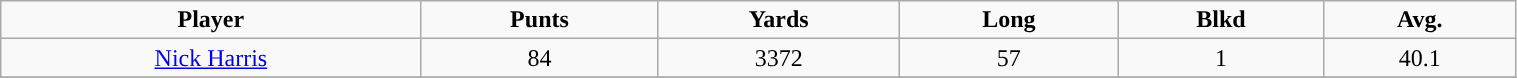<table class="wikitable" width="80%">
<tr align="center">
<td><strong>Player</strong></td>
<td><strong>Punts</strong></td>
<td><strong>Yards</strong></td>
<td><strong>Long</strong></td>
<td><strong>Blkd</strong></td>
<td><strong>Avg.</strong></td>
</tr>
<tr align="center" bgcolor="">
<td><a href='#'>Nick Harris</a></td>
<td>84</td>
<td>3372</td>
<td>57</td>
<td>1</td>
<td>40.1</td>
</tr>
<tr align="center" bgcolor="">
</tr>
</table>
